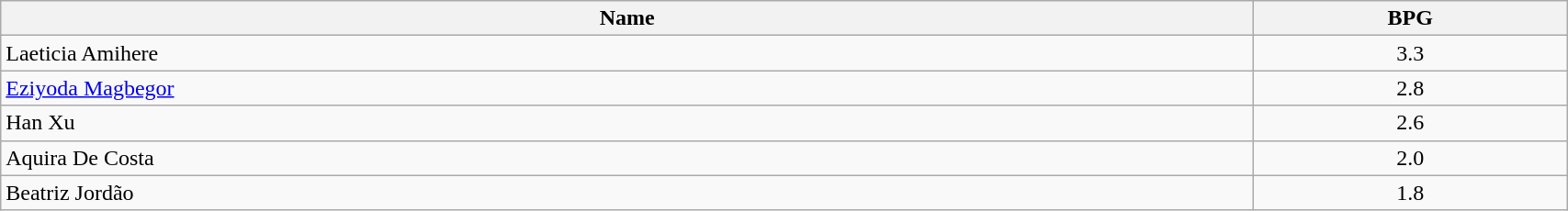<table class=wikitable width="90%">
<tr>
<th width="80%">Name</th>
<th width="20%">BPG</th>
</tr>
<tr>
<td> Laeticia Amihere</td>
<td align=center>3.3</td>
</tr>
<tr>
<td> <a href='#'>Eziyoda Magbegor</a></td>
<td align=center>2.8</td>
</tr>
<tr>
<td> Han Xu</td>
<td align=center>2.6</td>
</tr>
<tr>
<td> Aquira De Costa</td>
<td align=center>2.0</td>
</tr>
<tr>
<td> Beatriz Jordão</td>
<td align=center>1.8</td>
</tr>
</table>
